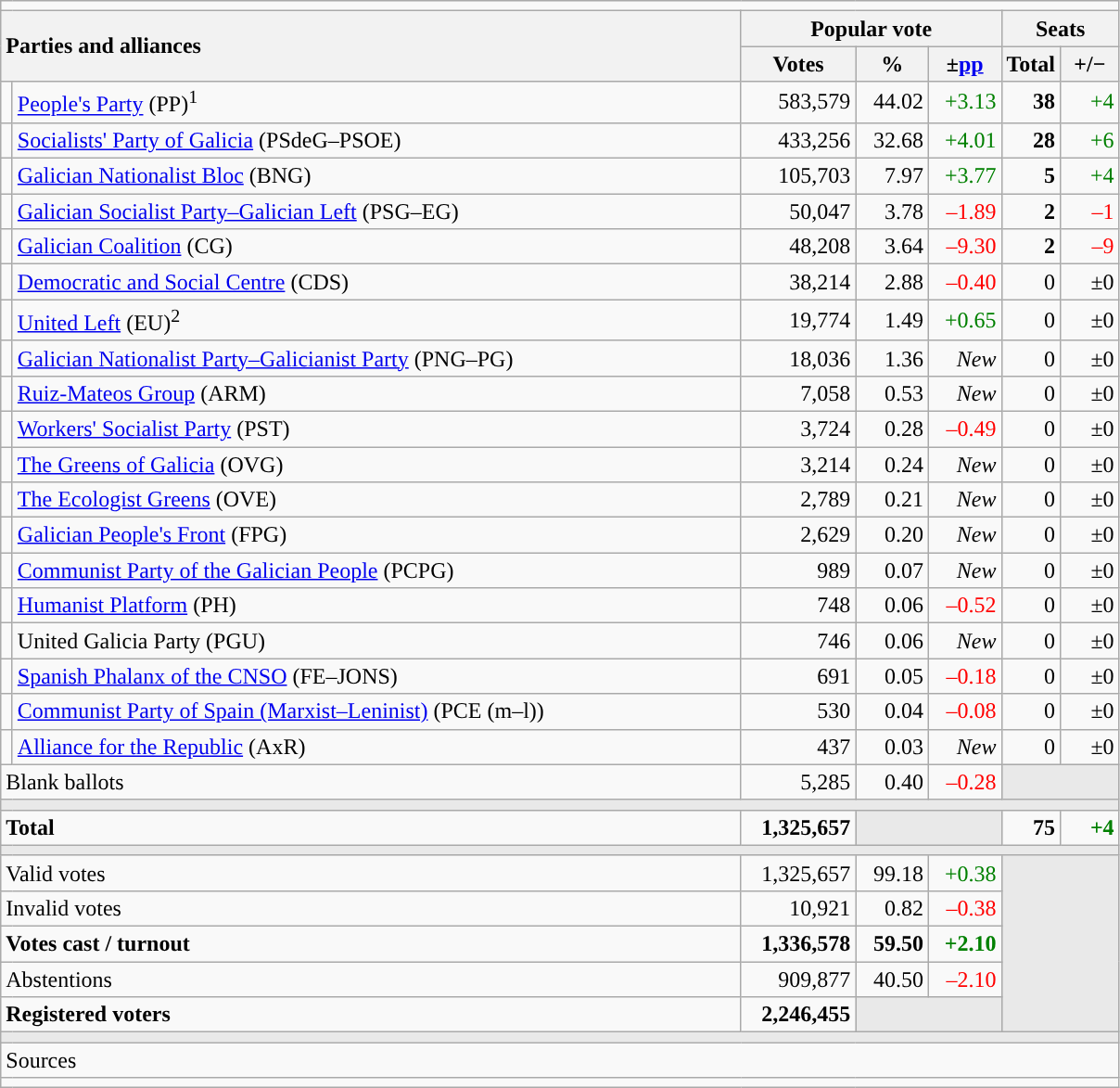<table class="wikitable" style="text-align:right;">
<tr>
<td colspan="7"></td>
</tr>
<tr>
<th style="text-align:left;" rowspan="2" colspan="2" width="525">Parties and alliances</th>
<th colspan="3">Popular vote</th>
<th colspan="2">Seats</th>
</tr>
<tr>
<th width="75">Votes</th>
<th width="45">%</th>
<th width="45">±<a href='#'>pp</a></th>
<th width="35">Total</th>
<th width="35">+/−</th>
</tr>
<tr>
<td width="1" style="color:inherit;background:"></td>
<td align="left"><a href='#'>People's Party</a> (PP)<sup>1</sup></td>
<td>583,579</td>
<td>44.02</td>
<td style="color:green;">+3.13</td>
<td><strong>38</strong></td>
<td style="color:green;">+4</td>
</tr>
<tr>
<td style="color:inherit;background:"></td>
<td align="left"><a href='#'>Socialists' Party of Galicia</a> (PSdeG–PSOE)</td>
<td>433,256</td>
<td>32.68</td>
<td style="color:green;">+4.01</td>
<td><strong>28</strong></td>
<td style="color:green;">+6</td>
</tr>
<tr>
<td style="color:inherit;background:"></td>
<td align="left"><a href='#'>Galician Nationalist Bloc</a> (BNG)</td>
<td>105,703</td>
<td>7.97</td>
<td style="color:green;">+3.77</td>
<td><strong>5</strong></td>
<td style="color:green;">+4</td>
</tr>
<tr>
<td style="color:inherit;background:"></td>
<td align="left"><a href='#'>Galician Socialist Party–Galician Left</a> (PSG–EG)</td>
<td>50,047</td>
<td>3.78</td>
<td style="color:red;">–1.89</td>
<td><strong>2</strong></td>
<td style="color:red;">–1</td>
</tr>
<tr>
<td style="color:inherit;background:"></td>
<td align="left"><a href='#'>Galician Coalition</a> (CG)</td>
<td>48,208</td>
<td>3.64</td>
<td style="color:red;">–9.30</td>
<td><strong>2</strong></td>
<td style="color:red;">–9</td>
</tr>
<tr>
<td style="color:inherit;background:"></td>
<td align="left"><a href='#'>Democratic and Social Centre</a> (CDS)</td>
<td>38,214</td>
<td>2.88</td>
<td style="color:red;">–0.40</td>
<td>0</td>
<td>±0</td>
</tr>
<tr>
<td style="color:inherit;background:"></td>
<td align="left"><a href='#'>United Left</a> (EU)<sup>2</sup></td>
<td>19,774</td>
<td>1.49</td>
<td style="color:green;">+0.65</td>
<td>0</td>
<td>±0</td>
</tr>
<tr>
<td style="color:inherit;background:"></td>
<td align="left"><a href='#'>Galician Nationalist Party–Galicianist Party</a> (PNG–PG)</td>
<td>18,036</td>
<td>1.36</td>
<td><em>New</em></td>
<td>0</td>
<td>±0</td>
</tr>
<tr>
<td style="color:inherit;background:"></td>
<td align="left"><a href='#'>Ruiz-Mateos Group</a> (ARM)</td>
<td>7,058</td>
<td>0.53</td>
<td><em>New</em></td>
<td>0</td>
<td>±0</td>
</tr>
<tr>
<td style="color:inherit;background:"></td>
<td align="left"><a href='#'>Workers' Socialist Party</a> (PST)</td>
<td>3,724</td>
<td>0.28</td>
<td style="color:red;">–0.49</td>
<td>0</td>
<td>±0</td>
</tr>
<tr>
<td style="color:inherit;background:"></td>
<td align="left"><a href='#'>The Greens of Galicia</a> (OVG)</td>
<td>3,214</td>
<td>0.24</td>
<td><em>New</em></td>
<td>0</td>
<td>±0</td>
</tr>
<tr>
<td style="color:inherit;background:"></td>
<td align="left"><a href='#'>The Ecologist Greens</a> (OVE)</td>
<td>2,789</td>
<td>0.21</td>
<td><em>New</em></td>
<td>0</td>
<td>±0</td>
</tr>
<tr>
<td style="color:inherit;background:"></td>
<td align="left"><a href='#'>Galician People's Front</a> (FPG)</td>
<td>2,629</td>
<td>0.20</td>
<td><em>New</em></td>
<td>0</td>
<td>±0</td>
</tr>
<tr>
<td style="color:inherit;background:"></td>
<td align="left"><a href='#'>Communist Party of the Galician People</a> (PCPG)</td>
<td>989</td>
<td>0.07</td>
<td><em>New</em></td>
<td>0</td>
<td>±0</td>
</tr>
<tr>
<td style="color:inherit;background:"></td>
<td align="left"><a href='#'>Humanist Platform</a> (PH)</td>
<td>748</td>
<td>0.06</td>
<td style="color:red;">–0.52</td>
<td>0</td>
<td>±0</td>
</tr>
<tr>
<td style="color:inherit;background:"></td>
<td align="left">United Galicia Party (PGU)</td>
<td>746</td>
<td>0.06</td>
<td><em>New</em></td>
<td>0</td>
<td>±0</td>
</tr>
<tr>
<td style="color:inherit;background:"></td>
<td align="left"><a href='#'>Spanish Phalanx of the CNSO</a> (FE–JONS)</td>
<td>691</td>
<td>0.05</td>
<td style="color:red;">–0.18</td>
<td>0</td>
<td>±0</td>
</tr>
<tr>
<td style="color:inherit;background:"></td>
<td align="left"><a href='#'>Communist Party of Spain (Marxist–Leninist)</a> (PCE (m–l))</td>
<td>530</td>
<td>0.04</td>
<td style="color:red;">–0.08</td>
<td>0</td>
<td>±0</td>
</tr>
<tr>
<td style="color:inherit;background:"></td>
<td align="left"><a href='#'>Alliance for the Republic</a> (AxR)</td>
<td>437</td>
<td>0.03</td>
<td><em>New</em></td>
<td>0</td>
<td>±0</td>
</tr>
<tr>
<td align="left" colspan="2">Blank ballots</td>
<td>5,285</td>
<td>0.40</td>
<td style="color:red;">–0.28</td>
<td bgcolor="#E9E9E9" colspan="2"></td>
</tr>
<tr>
<td colspan="7" bgcolor="#E9E9E9"></td>
</tr>
<tr style="font-weight:bold;">
<td align="left" colspan="2">Total</td>
<td>1,325,657</td>
<td bgcolor="#E9E9E9" colspan="2"></td>
<td>75</td>
<td style="color:green;">+4</td>
</tr>
<tr>
<td colspan="7" bgcolor="#E9E9E9"></td>
</tr>
<tr>
<td align="left" colspan="2">Valid votes</td>
<td>1,325,657</td>
<td>99.18</td>
<td style="color:green;">+0.38</td>
<td bgcolor="#E9E9E9" colspan="7" rowspan="5"></td>
</tr>
<tr>
<td align="left" colspan="2">Invalid votes</td>
<td>10,921</td>
<td>0.82</td>
<td style="color:red;">–0.38</td>
</tr>
<tr style="font-weight:bold;">
<td align="left" colspan="2">Votes cast / turnout</td>
<td>1,336,578</td>
<td>59.50</td>
<td style="color:green;">+2.10</td>
</tr>
<tr>
<td align="left" colspan="2">Abstentions</td>
<td>909,877</td>
<td>40.50</td>
<td style="color:red;">–2.10</td>
</tr>
<tr style="font-weight:bold;">
<td align="left" colspan="2">Registered voters</td>
<td>2,246,455</td>
<td bgcolor="#E9E9E9" colspan="2"></td>
</tr>
<tr>
<td colspan="7" bgcolor="#E9E9E9"></td>
</tr>
<tr>
<td align="left" colspan="7">Sources</td>
</tr>
<tr>
<td colspan="7" style="text-align:left; max-width:790px;"></td>
</tr>
</table>
